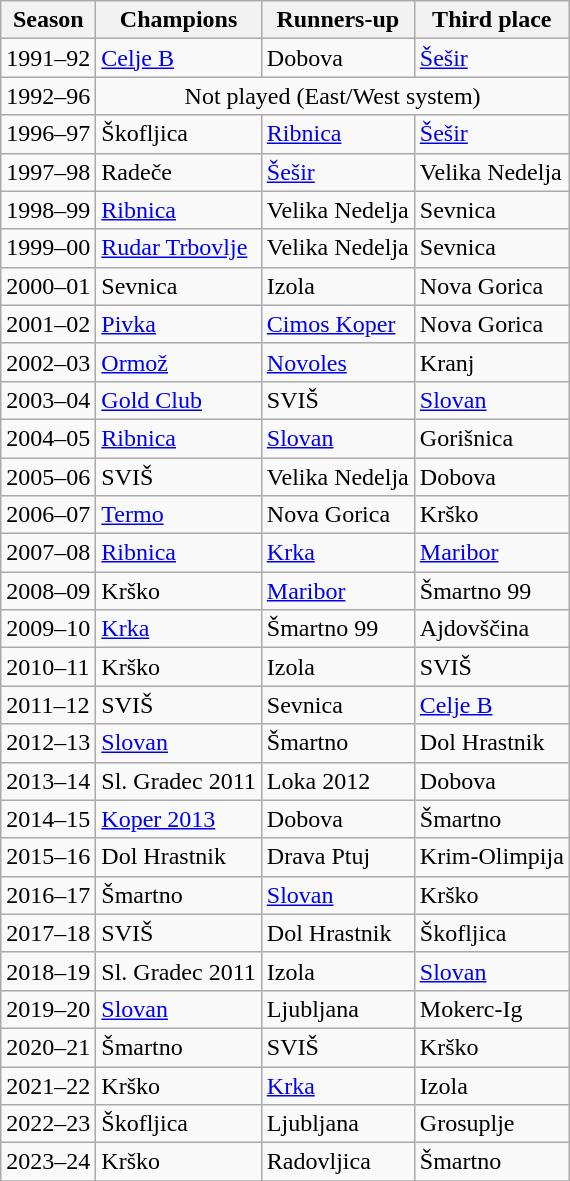<table class="wikitable">
<tr>
<th>Season</th>
<th>Champions</th>
<th>Runners-up</th>
<th>Third place</th>
</tr>
<tr>
<td>1991–92</td>
<td><a href='#'>Celje B</a></td>
<td>Dobova</td>
<td><a href='#'>Šešir</a></td>
</tr>
<tr>
<td>1992–96</td>
<td colspan=3 align=center>Not played (East/West system)</td>
</tr>
<tr>
<td>1996–97</td>
<td>Škofljica</td>
<td><a href='#'>Ribnica</a></td>
<td><a href='#'>Šešir</a></td>
</tr>
<tr>
<td>1997–98</td>
<td>Radeče</td>
<td><a href='#'>Šešir</a></td>
<td>Velika Nedelja</td>
</tr>
<tr>
<td>1998–99</td>
<td><a href='#'>Ribnica</a></td>
<td>Velika Nedelja</td>
<td>Sevnica</td>
</tr>
<tr>
<td>1999–00</td>
<td><a href='#'>Rudar Trbovlje</a></td>
<td>Velika Nedelja</td>
<td>Sevnica</td>
</tr>
<tr>
<td>2000–01</td>
<td>Sevnica</td>
<td>Izola</td>
<td>Nova Gorica</td>
</tr>
<tr>
<td>2001–02</td>
<td><a href='#'>Pivka</a></td>
<td><a href='#'>Cimos Koper</a></td>
<td>Nova Gorica</td>
</tr>
<tr>
<td>2002–03</td>
<td><a href='#'>Ormož</a></td>
<td><a href='#'>Novoles</a></td>
<td>Kranj</td>
</tr>
<tr>
<td>2003–04</td>
<td><a href='#'>Gold Club</a></td>
<td>SVIŠ</td>
<td><a href='#'>Slovan</a></td>
</tr>
<tr>
<td>2004–05</td>
<td><a href='#'>Ribnica</a></td>
<td><a href='#'>Slovan</a></td>
<td>Gorišnica</td>
</tr>
<tr>
<td>2005–06</td>
<td>SVIŠ</td>
<td>Velika Nedelja</td>
<td>Dobova</td>
</tr>
<tr>
<td>2006–07</td>
<td><a href='#'>Termo</a></td>
<td>Nova Gorica</td>
<td>Krško</td>
</tr>
<tr>
<td>2007–08</td>
<td><a href='#'>Ribnica</a></td>
<td><a href='#'>Krka</a></td>
<td><a href='#'>Maribor</a></td>
</tr>
<tr>
<td>2008–09</td>
<td>Krško</td>
<td><a href='#'>Maribor</a></td>
<td>Šmartno 99</td>
</tr>
<tr>
<td>2009–10</td>
<td><a href='#'>Krka</a></td>
<td>Šmartno 99</td>
<td>Ajdovščina</td>
</tr>
<tr>
<td>2010–11</td>
<td>Krško</td>
<td>Izola</td>
<td>SVIŠ</td>
</tr>
<tr>
<td>2011–12</td>
<td>SVIŠ</td>
<td>Sevnica</td>
<td><a href='#'>Celje B</a></td>
</tr>
<tr>
<td>2012–13</td>
<td><a href='#'>Slovan</a></td>
<td>Šmartno</td>
<td>Dol Hrastnik</td>
</tr>
<tr>
<td>2013–14</td>
<td>Sl. Gradec 2011</td>
<td>Loka 2012</td>
<td>Dobova</td>
</tr>
<tr>
<td>2014–15</td>
<td><a href='#'>Koper 2013</a></td>
<td>Dobova</td>
<td>Šmartno</td>
</tr>
<tr>
<td>2015–16</td>
<td>Dol Hrastnik</td>
<td>Drava Ptuj</td>
<td>Krim-Olimpija</td>
</tr>
<tr>
<td>2016–17</td>
<td>Šmartno</td>
<td><a href='#'>Slovan</a></td>
<td>Krško</td>
</tr>
<tr>
<td>2017–18</td>
<td>SVIŠ</td>
<td>Dol Hrastnik</td>
<td>Škofljica</td>
</tr>
<tr>
<td>2018–19</td>
<td>Sl. Gradec 2011</td>
<td>Izola</td>
<td><a href='#'>Slovan</a></td>
</tr>
<tr>
<td>2019–20</td>
<td><a href='#'>Slovan</a></td>
<td>Ljubljana</td>
<td>Mokerc-Ig</td>
</tr>
<tr>
<td>2020–21</td>
<td>Šmartno</td>
<td>SVIŠ</td>
<td>Krško</td>
</tr>
<tr>
<td>2021–22</td>
<td>Krško</td>
<td><a href='#'>Krka</a></td>
<td>Izola</td>
</tr>
<tr>
<td>2022–23</td>
<td>Škofljica</td>
<td>Ljubljana</td>
<td>Grosuplje</td>
</tr>
<tr>
<td>2023–24</td>
<td>Krško</td>
<td>Radovljica</td>
<td>Šmartno</td>
</tr>
<tr>
</tr>
</table>
